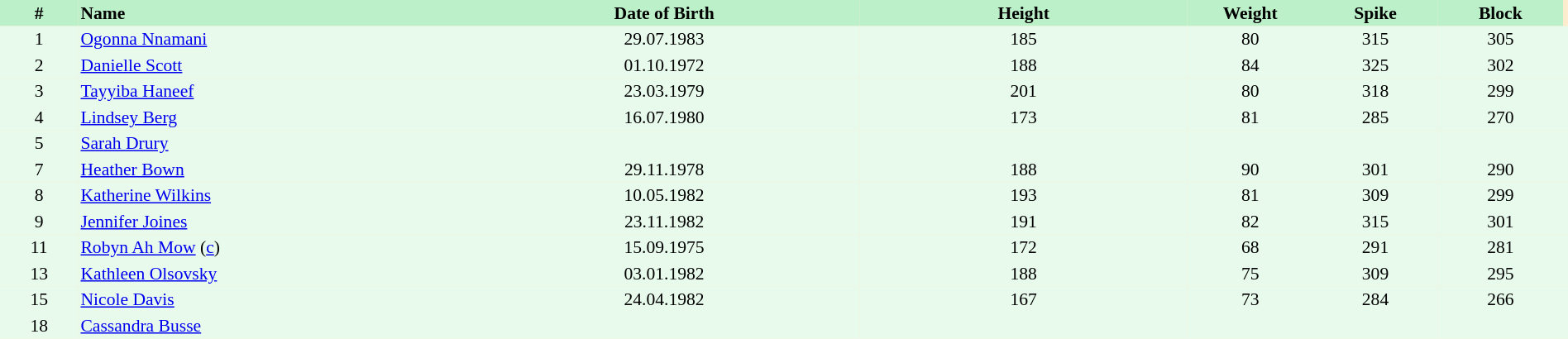<table border=0 cellpadding=2 cellspacing=0  |- bgcolor=#FFECCE style="text-align:center; font-size:90%;" width=100%>
<tr bgcolor=#BBF0C9>
<th width=5%>#</th>
<th width=25% align=left>Name</th>
<th width=25%>Date of Birth</th>
<th width=21%>Height</th>
<th width=8%>Weight</th>
<th width=8%>Spike</th>
<th width=8%>Block</th>
</tr>
<tr bgcolor=#E7FAEC>
<td>1</td>
<td align=left><a href='#'>Ogonna Nnamani</a></td>
<td>29.07.1983</td>
<td>185</td>
<td>80</td>
<td>315</td>
<td>305</td>
<td></td>
</tr>
<tr bgcolor=#E7FAEC>
<td>2</td>
<td align=left><a href='#'>Danielle Scott</a></td>
<td>01.10.1972</td>
<td>188</td>
<td>84</td>
<td>325</td>
<td>302</td>
<td></td>
</tr>
<tr bgcolor=#E7FAEC>
<td>3</td>
<td align=left><a href='#'>Tayyiba Haneef</a></td>
<td>23.03.1979</td>
<td>201</td>
<td>80</td>
<td>318</td>
<td>299</td>
<td></td>
</tr>
<tr bgcolor=#E7FAEC>
<td>4</td>
<td align=left><a href='#'>Lindsey Berg</a></td>
<td>16.07.1980</td>
<td>173</td>
<td>81</td>
<td>285</td>
<td>270</td>
<td></td>
</tr>
<tr bgcolor=#E7FAEC>
<td>5</td>
<td align=left><a href='#'>Sarah Drury</a></td>
<td></td>
<td></td>
<td></td>
<td></td>
<td></td>
<td></td>
</tr>
<tr bgcolor=#E7FAEC>
<td>7</td>
<td align=left><a href='#'>Heather Bown</a></td>
<td>29.11.1978</td>
<td>188</td>
<td>90</td>
<td>301</td>
<td>290</td>
<td></td>
</tr>
<tr bgcolor=#E7FAEC>
<td>8</td>
<td align=left><a href='#'>Katherine Wilkins</a></td>
<td>10.05.1982</td>
<td>193</td>
<td>81</td>
<td>309</td>
<td>299</td>
<td></td>
</tr>
<tr bgcolor=#E7FAEC>
<td>9</td>
<td align=left><a href='#'>Jennifer Joines</a></td>
<td>23.11.1982</td>
<td>191</td>
<td>82</td>
<td>315</td>
<td>301</td>
<td></td>
</tr>
<tr bgcolor=#E7FAEC>
<td>11</td>
<td align=left><a href='#'>Robyn Ah Mow</a> (<a href='#'>c</a>)</td>
<td>15.09.1975</td>
<td>172</td>
<td>68</td>
<td>291</td>
<td>281</td>
<td></td>
</tr>
<tr bgcolor=#E7FAEC>
<td>13</td>
<td align=left><a href='#'>Kathleen Olsovsky</a></td>
<td>03.01.1982</td>
<td>188</td>
<td>75</td>
<td>309</td>
<td>295</td>
<td></td>
</tr>
<tr bgcolor=#E7FAEC>
<td>15</td>
<td align=left><a href='#'>Nicole Davis</a></td>
<td>24.04.1982</td>
<td>167</td>
<td>73</td>
<td>284</td>
<td>266</td>
<td></td>
</tr>
<tr bgcolor=#E7FAEC>
<td>18</td>
<td align=left><a href='#'>Cassandra Busse</a></td>
<td></td>
<td></td>
<td></td>
<td></td>
<td></td>
<td></td>
</tr>
</table>
